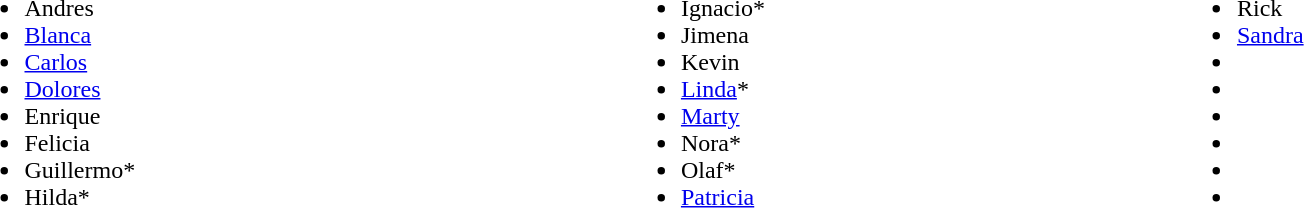<table width="90%">
<tr>
<td><br><ul><li>Andres</li><li><a href='#'>Blanca</a></li><li><a href='#'>Carlos</a></li><li><a href='#'>Dolores</a></li><li>Enrique</li><li>Felicia</li><li>Guillermo*</li><li>Hilda*</li></ul></td>
<td><br><ul><li>Ignacio*</li><li>Jimena</li><li>Kevin</li><li><a href='#'>Linda</a>*</li><li><a href='#'>Marty</a></li><li>Nora*</li><li>Olaf*</li><li><a href='#'>Patricia</a></li></ul></td>
<td><br><ul><li>Rick</li><li><a href='#'>Sandra</a></li><li></li><li></li><li></li><li></li><li></li><li></li></ul></td>
</tr>
</table>
